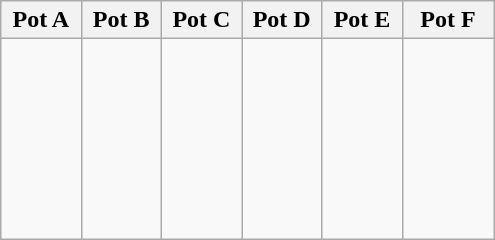<table class="wikitable">
<tr>
<th width=14%>Pot A</th>
<th width=14%>Pot B</th>
<th width=14%>Pot C</th>
<th width=14%>Pot D</th>
<th width=14%>Pot E</th>
<th width=16%>Pot F</th>
</tr>
<tr valign="top">
<td><br><strong></strong><br>
<strong></strong><br>
<strong></strong><br>
<strong></strong><br>
<strong></strong><br>
<br>
</td>
<td><br><br>
<br>
<br>
<strong></strong><br>
<strong></strong><br>
<br>
</td>
<td><br><strong></strong><br>
<br>
<br>
<br>
<br>
<br>
</td>
<td><br><br>
<br>
<br>
<br>
<br>
<br>
</td>
<td><br><br>
<br>
<br>
<br>
<br>
<br>
</td>
<td><br><br>
<br>
<br>
<br>
<br>
<br>
</td>
</tr>
</table>
